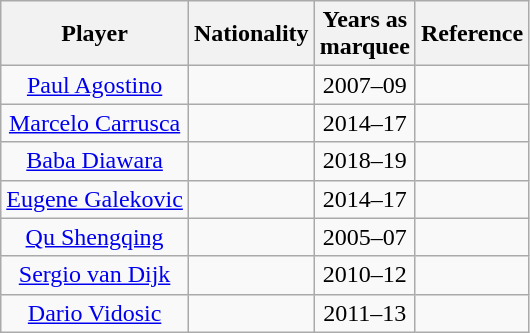<table class="wikitable" style="text-align:center">
<tr>
<th>Player</th>
<th>Nationality</th>
<th>Years as <br>marquee</th>
<th>Reference</th>
</tr>
<tr>
<td><a href='#'>Paul Agostino</a></td>
<td></td>
<td>2007–09</td>
<td></td>
</tr>
<tr>
<td><a href='#'>Marcelo Carrusca</a></td>
<td></td>
<td>2014–17</td>
<td></td>
</tr>
<tr>
<td><a href='#'>Baba Diawara</a></td>
<td></td>
<td>2018–19</td>
<td></td>
</tr>
<tr>
<td><a href='#'>Eugene Galekovic</a></td>
<td></td>
<td>2014–17</td>
<td></td>
</tr>
<tr>
<td><a href='#'>Qu Shengqing</a></td>
<td></td>
<td>2005–07</td>
<td></td>
</tr>
<tr>
<td><a href='#'>Sergio van Dijk</a></td>
<td></td>
<td>2010–12</td>
<td></td>
</tr>
<tr>
<td><a href='#'>Dario Vidosic</a></td>
<td></td>
<td>2011–13</td>
<td></td>
</tr>
</table>
